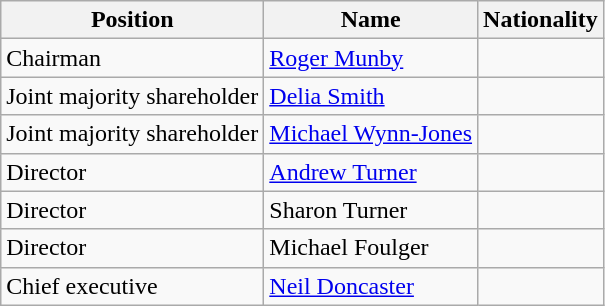<table class="wikitable">
<tr>
<th>Position</th>
<th>Name</th>
<th>Nationality</th>
</tr>
<tr>
<td>Chairman</td>
<td><a href='#'>Roger Munby</a></td>
<td></td>
</tr>
<tr>
<td>Joint majority shareholder</td>
<td><a href='#'>Delia Smith</a></td>
<td></td>
</tr>
<tr>
<td>Joint majority shareholder</td>
<td><a href='#'>Michael Wynn-Jones</a></td>
<td></td>
</tr>
<tr>
<td>Director</td>
<td><a href='#'>Andrew Turner</a></td>
<td></td>
</tr>
<tr>
<td>Director</td>
<td>Sharon Turner</td>
<td></td>
</tr>
<tr>
<td>Director</td>
<td>Michael Foulger</td>
<td></td>
</tr>
<tr>
<td>Chief executive</td>
<td><a href='#'>Neil Doncaster</a></td>
<td></td>
</tr>
</table>
